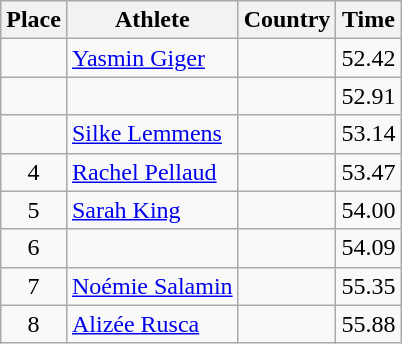<table class="wikitable">
<tr>
<th>Place</th>
<th>Athlete</th>
<th>Country</th>
<th>Time</th>
</tr>
<tr>
<td align=center></td>
<td><a href='#'>Yasmin Giger</a></td>
<td></td>
<td>52.42</td>
</tr>
<tr>
<td align=center></td>
<td></td>
<td></td>
<td>52.91</td>
</tr>
<tr>
<td align=center></td>
<td><a href='#'>Silke Lemmens</a></td>
<td></td>
<td>53.14</td>
</tr>
<tr>
<td align=center>4</td>
<td><a href='#'>Rachel Pellaud</a></td>
<td></td>
<td>53.47</td>
</tr>
<tr>
<td align=center>5</td>
<td><a href='#'>Sarah King</a></td>
<td></td>
<td>54.00</td>
</tr>
<tr>
<td align=center>6</td>
<td></td>
<td></td>
<td>54.09</td>
</tr>
<tr>
<td align=center>7</td>
<td><a href='#'>Noémie Salamin</a></td>
<td></td>
<td>55.35</td>
</tr>
<tr>
<td align=center>8</td>
<td><a href='#'>Alizée Rusca</a></td>
<td></td>
<td>55.88</td>
</tr>
</table>
